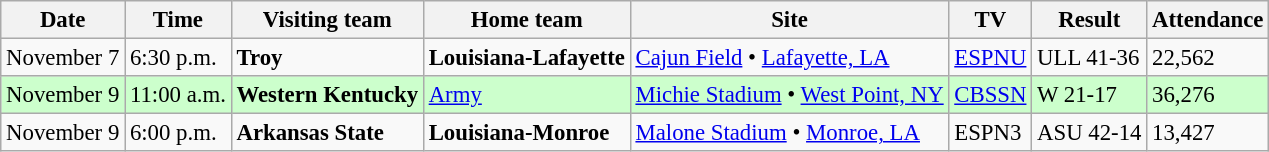<table class="wikitable" style="font-size:95%;">
<tr>
<th>Date</th>
<th>Time</th>
<th>Visiting team</th>
<th>Home team</th>
<th>Site</th>
<th>TV</th>
<th>Result</th>
<th>Attendance</th>
</tr>
<tr>
<td>November 7</td>
<td>6:30 p.m.</td>
<td><strong>Troy</strong></td>
<td><strong>Louisiana-Lafayette</strong></td>
<td><a href='#'>Cajun Field</a> • <a href='#'>Lafayette, LA</a></td>
<td><a href='#'>ESPNU</a></td>
<td>ULL 41-36</td>
<td>22,562</td>
</tr>
<tr style="background:#cfc;">
<td>November 9</td>
<td>11:00 a.m.</td>
<td><strong>Western Kentucky</strong></td>
<td><a href='#'>Army</a></td>
<td><a href='#'>Michie Stadium</a> • <a href='#'>West Point, NY</a></td>
<td><a href='#'>CBSSN</a></td>
<td>W 21-17</td>
<td>36,276</td>
</tr>
<tr>
<td>November 9</td>
<td>6:00 p.m.</td>
<td><strong>Arkansas State</strong></td>
<td><strong>Louisiana-Monroe</strong></td>
<td><a href='#'>Malone Stadium</a> • <a href='#'>Monroe, LA</a></td>
<td>ESPN3</td>
<td>ASU 42-14</td>
<td>13,427</td>
</tr>
</table>
